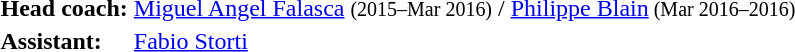<table>
<tr>
<td><strong>Head coach:</strong></td>
<td><a href='#'>Miguel Angel Falasca</a> <small>(2015–Mar 2016)</small> / <a href='#'>Philippe Blain</a><small> (Mar 2016–2016)</small></td>
</tr>
<tr>
<td><strong>Assistant:</strong></td>
<td><a href='#'>Fabio Storti</a></td>
</tr>
</table>
